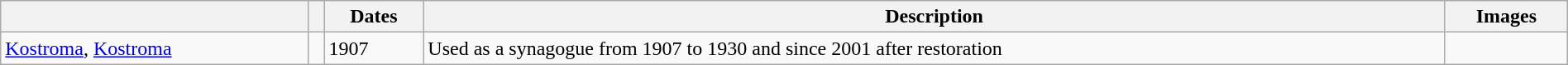<table class="wikitable sortable"style="border: 1px solid gray; border-collapse: collapse;"width="100%"cellspacing="1"cellpadding="2">
<tr>
<th></th>
<th></th>
<th>Dates</th>
<th class="unsortable">Description</th>
<th class="unsortable">Images</th>
</tr>
<tr id="K">
<td><a href='#'>Kostroma</a>, <a href='#'>Kostroma</a></td>
<td></td>
<td>1907</td>
<td>Used as a synagogue from 1907 to 1930 and since 2001 after restoration</td>
<td></td>
</tr>
</table>
